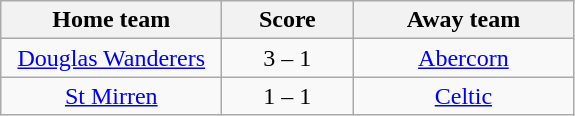<table class="wikitable" style="text-align: center">
<tr>
<th width=140>Home team</th>
<th width=80>Score</th>
<th width=140>Away team</th>
</tr>
<tr>
<td><a href='#'>Douglas Wanderers</a></td>
<td>3 – 1</td>
<td><a href='#'>Abercorn</a></td>
</tr>
<tr>
<td><a href='#'>St Mirren</a></td>
<td>1 – 1</td>
<td><a href='#'>Celtic</a></td>
</tr>
</table>
